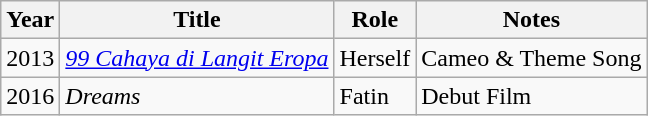<table class="wikitable sortable">
<tr>
<th>Year</th>
<th>Title</th>
<th>Role</th>
<th class = "unsortable">Notes</th>
</tr>
<tr>
<td>2013</td>
<td><em><a href='#'>99 Cahaya di Langit Eropa</a></em></td>
<td>Herself</td>
<td>Cameo & Theme Song</td>
</tr>
<tr>
<td>2016</td>
<td><em>Dreams</em></td>
<td>Fatin</td>
<td>Debut Film</td>
</tr>
</table>
